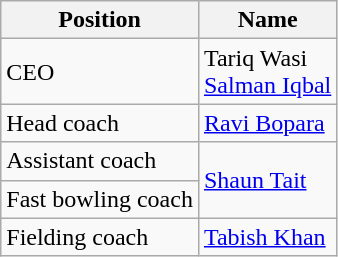<table class="wikitable">
<tr>
<th>Position</th>
<th>Name</th>
</tr>
<tr>
<td>CEO</td>
<td> Tariq Wasi<br> <a href='#'>Salman Iqbal</a></td>
</tr>
<tr>
<td>Head coach</td>
<td> <a href='#'>Ravi Bopara</a></td>
</tr>
<tr>
<td>Assistant coach</td>
<td rowspan="2"> <a href='#'>Shaun Tait</a></td>
</tr>
<tr>
<td>Fast bowling coach</td>
</tr>
<tr>
<td>Fielding coach</td>
<td> <a href='#'>Tabish Khan</a></td>
</tr>
</table>
